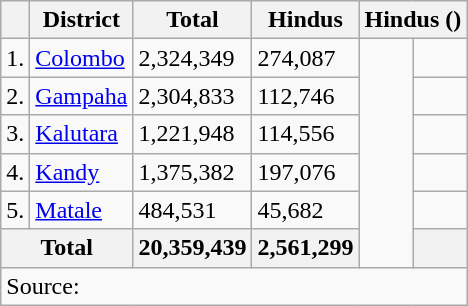<table class="wikitable">
<tr>
<th></th>
<th>District</th>
<th>Total </th>
<th>Hindus </th>
<th colspan="2">Hindus ()</th>
</tr>
<tr>
<td>1.</td>
<td><a href='#'>Colombo</a></td>
<td>2,324,349</td>
<td>274,087</td>
<td rowspan="6"></td>
<td></td>
</tr>
<tr>
<td>2.</td>
<td><a href='#'>Gampaha</a></td>
<td>2,304,833</td>
<td>112,746</td>
<td></td>
</tr>
<tr>
<td>3.</td>
<td><a href='#'>Kalutara</a></td>
<td>1,221,948</td>
<td>114,556</td>
<td></td>
</tr>
<tr>
<td>4.</td>
<td><a href='#'>Kandy</a></td>
<td>1,375,382</td>
<td>197,076</td>
<td></td>
</tr>
<tr>
<td>5.</td>
<td><a href='#'>Matale</a></td>
<td>484,531</td>
<td>45,682</td>
<td></td>
</tr>
<tr>
<th colspan="2">Total</th>
<th>20,359,439</th>
<th>2,561,299</th>
<th></th>
</tr>
<tr Sri Lanka>
<td colspan="6">Source: </td>
</tr>
</table>
